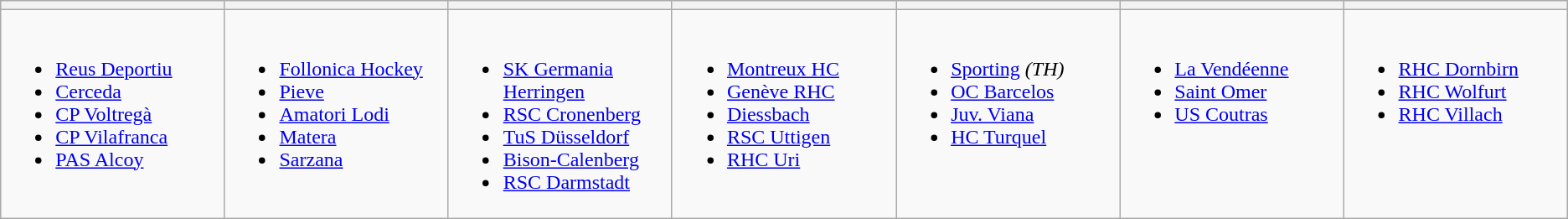<table class="wikitable">
<tr>
<th width=12.5%></th>
<th width=12.5%></th>
<th width=12.5%></th>
<th width=12.5%></th>
<th width=12.5%></th>
<th width=12.5%></th>
<th width=12.5%></th>
</tr>
<tr>
<td valign=top><br><ul><li><a href='#'>Reus Deportiu</a></li><li><a href='#'>Cerceda</a></li><li><a href='#'>CP Voltregà</a></li><li><a href='#'>CP Vilafranca</a></li><li><a href='#'>PAS Alcoy</a></li></ul></td>
<td valign=top><br><ul><li><a href='#'>Follonica Hockey</a></li><li><a href='#'>Pieve</a></li><li><a href='#'>Amatori Lodi</a></li><li><a href='#'>Matera</a></li><li><a href='#'>Sarzana</a></li></ul></td>
<td valign=top><br><ul><li><a href='#'>SK Germania Herringen</a></li><li><a href='#'>RSC Cronenberg</a></li><li><a href='#'>TuS Düsseldorf</a></li><li><a href='#'>Bison-Calenberg</a></li><li><a href='#'>RSC Darmstadt</a></li></ul></td>
<td valign=top><br><ul><li><a href='#'>Montreux HC</a></li><li><a href='#'>Genève RHC</a></li><li><a href='#'>Diessbach</a></li><li><a href='#'>RSC Uttigen</a></li><li><a href='#'>RHC Uri</a></li></ul></td>
<td valign=top><br><ul><li><a href='#'>Sporting</a> <em>(TH)</em></li><li><a href='#'>OC Barcelos</a></li><li><a href='#'>Juv. Viana</a></li><li><a href='#'>HC Turquel</a></li></ul></td>
<td valign=top><br><ul><li><a href='#'>La Vendéenne</a></li><li><a href='#'>Saint Omer</a></li><li><a href='#'>US Coutras</a></li></ul></td>
<td valign=top><br><ul><li><a href='#'>RHC Dornbirn</a></li><li><a href='#'>RHC Wolfurt</a></li><li><a href='#'>RHC Villach</a></li></ul></td>
</tr>
</table>
